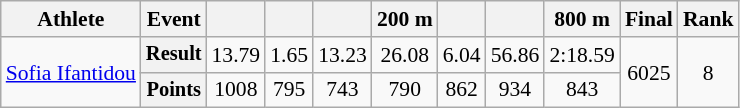<table class="wikitable" style="font-size:90%;">
<tr>
<th>Athlete</th>
<th>Event</th>
<th></th>
<th></th>
<th></th>
<th>200 m</th>
<th></th>
<th></th>
<th>800 m</th>
<th>Final</th>
<th>Rank</th>
</tr>
<tr align=center>
<td style="text-align:left;" rowspan="2"><a href='#'>Sofia Ifantidou</a></td>
<th style="font-size:95%">Result</th>
<td>13.79</td>
<td>1.65 <strong></strong></td>
<td>13.23 <strong></strong></td>
<td>26.08</td>
<td>6.04 <strong></strong></td>
<td>56.86 <strong></strong></td>
<td>2:18.59</td>
<td rowspan="2">6025 <strong></strong></td>
<td rowspan="2">8</td>
</tr>
<tr align=center>
<th style="font-size:95%">Points</th>
<td>1008</td>
<td>795</td>
<td>743</td>
<td>790</td>
<td>862</td>
<td>934</td>
<td>843</td>
</tr>
</table>
